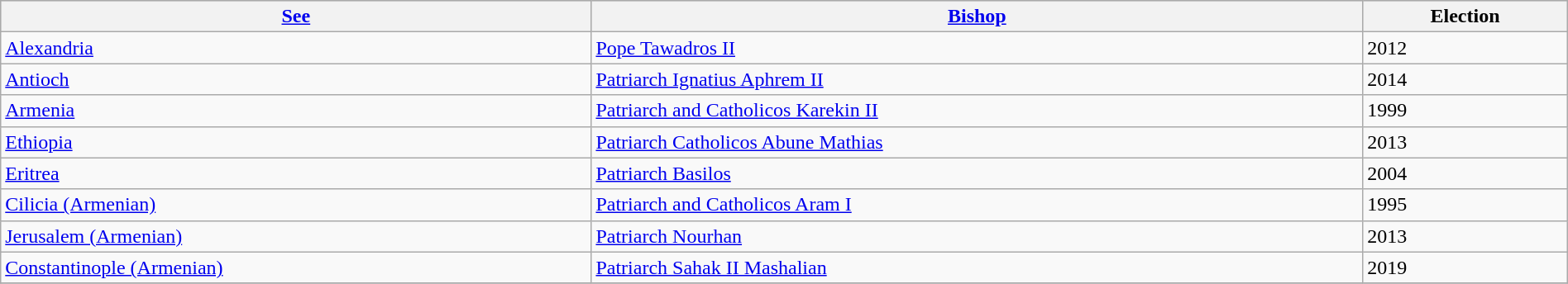<table class="wikitable sortable" width="100%">
<tr bgcolor="#cccccc">
<th><a href='#'>See</a></th>
<th><a href='#'>Bishop</a></th>
<th>Election</th>
</tr>
<tr>
<td><a href='#'>Alexandria</a></td>
<td><a href='#'>Pope Tawadros II</a></td>
<td>2012</td>
</tr>
<tr>
<td><a href='#'>Antioch</a></td>
<td><a href='#'>Patriarch Ignatius Aphrem II</a></td>
<td>2014</td>
</tr>
<tr>
<td><a href='#'>Armenia</a></td>
<td><a href='#'>Patriarch and Catholicos Karekin II</a></td>
<td>1999</td>
</tr>
<tr>
<td><a href='#'>Ethiopia</a></td>
<td><a href='#'>Patriarch Catholicos Abune Mathias</a></td>
<td>2013</td>
</tr>
<tr>
<td><a href='#'>Eritrea</a></td>
<td><a href='#'>Patriarch Basilos</a></td>
<td>2004</td>
</tr>
<tr>
<td><a href='#'>Cilicia (Armenian)</a></td>
<td><a href='#'>Patriarch and Catholicos Aram I</a></td>
<td>1995</td>
</tr>
<tr>
<td><a href='#'>Jerusalem (Armenian)</a></td>
<td><a href='#'>Patriarch Nourhan</a></td>
<td>2013</td>
</tr>
<tr>
<td><a href='#'>Constantinople (Armenian)</a></td>
<td><a href='#'>Patriarch Sahak II Mashalian</a></td>
<td>2019</td>
</tr>
<tr>
</tr>
</table>
